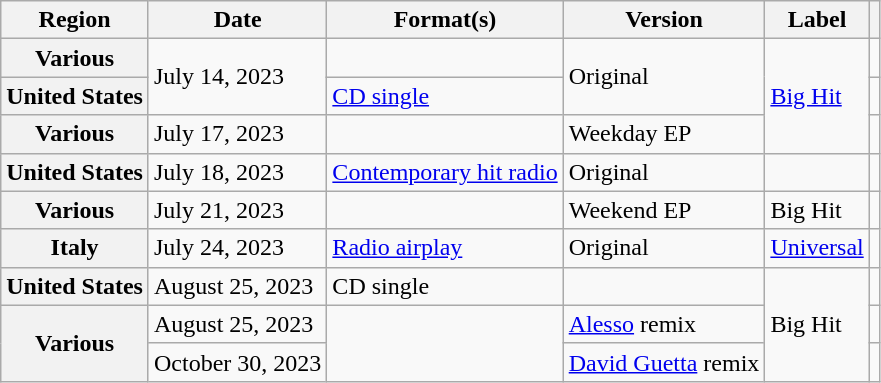<table class="wikitable plainrowheaders">
<tr>
<th scope="col">Region</th>
<th scope="col">Date</th>
<th scope="col">Format(s)</th>
<th scope="col">Version</th>
<th scope="col">Label</th>
<th scope="col"></th>
</tr>
<tr>
<th scope="row">Various</th>
<td rowspan="2">July 14, 2023</td>
<td></td>
<td rowspan="2">Original</td>
<td rowspan="3"><a href='#'>Big Hit</a></td>
<td style="text-align:center"></td>
</tr>
<tr>
<th scope="row">United States</th>
<td><a href='#'>CD single</a></td>
<td style="text-align:center"></td>
</tr>
<tr>
<th scope="row">Various</th>
<td>July 17, 2023</td>
<td></td>
<td>Weekday EP</td>
<td style="text-align: center;"></td>
</tr>
<tr>
<th scope="row">United States</th>
<td>July 18, 2023</td>
<td><a href='#'>Contemporary hit radio</a></td>
<td>Original</td>
<td></td>
<td style="text-align:center"></td>
</tr>
<tr>
<th scope="row">Various</th>
<td>July 21, 2023</td>
<td></td>
<td>Weekend EP</td>
<td>Big Hit</td>
<td style="text-align:center"></td>
</tr>
<tr>
<th scope="row">Italy</th>
<td>July 24, 2023</td>
<td><a href='#'>Radio airplay</a></td>
<td>Original</td>
<td><a href='#'>Universal</a></td>
<td style="text-align:center"></td>
</tr>
<tr>
<th scope="row">United States</th>
<td>August 25, 2023</td>
<td>CD single</td>
<td></td>
<td rowspan="3">Big Hit</td>
<td style="text-align:center"></td>
</tr>
<tr>
<th scope="row" rowspan="2">Various</th>
<td>August 25, 2023</td>
<td rowspan="2"></td>
<td><a href='#'>Alesso</a> remix</td>
<td style="text-align:center"></td>
</tr>
<tr>
<td>October 30, 2023</td>
<td><a href='#'>David Guetta</a> remix</td>
<td style="text-align:center"></td>
</tr>
</table>
